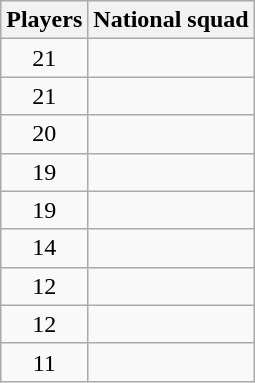<table class="wikitable sortable">
<tr>
<th>Players</th>
<th>National squad</th>
</tr>
<tr>
<td align="center">21</td>
<td></td>
</tr>
<tr>
<td align="center">21</td>
<td></td>
</tr>
<tr>
<td align="center">20</td>
<td></td>
</tr>
<tr>
<td align="center">19</td>
<td></td>
</tr>
<tr>
<td align="center">19</td>
<td></td>
</tr>
<tr>
<td align="center">14</td>
<td></td>
</tr>
<tr>
<td align="center">12</td>
<td></td>
</tr>
<tr>
<td align="center">12</td>
<td></td>
</tr>
<tr>
<td align="center">11</td>
<td></td>
</tr>
</table>
